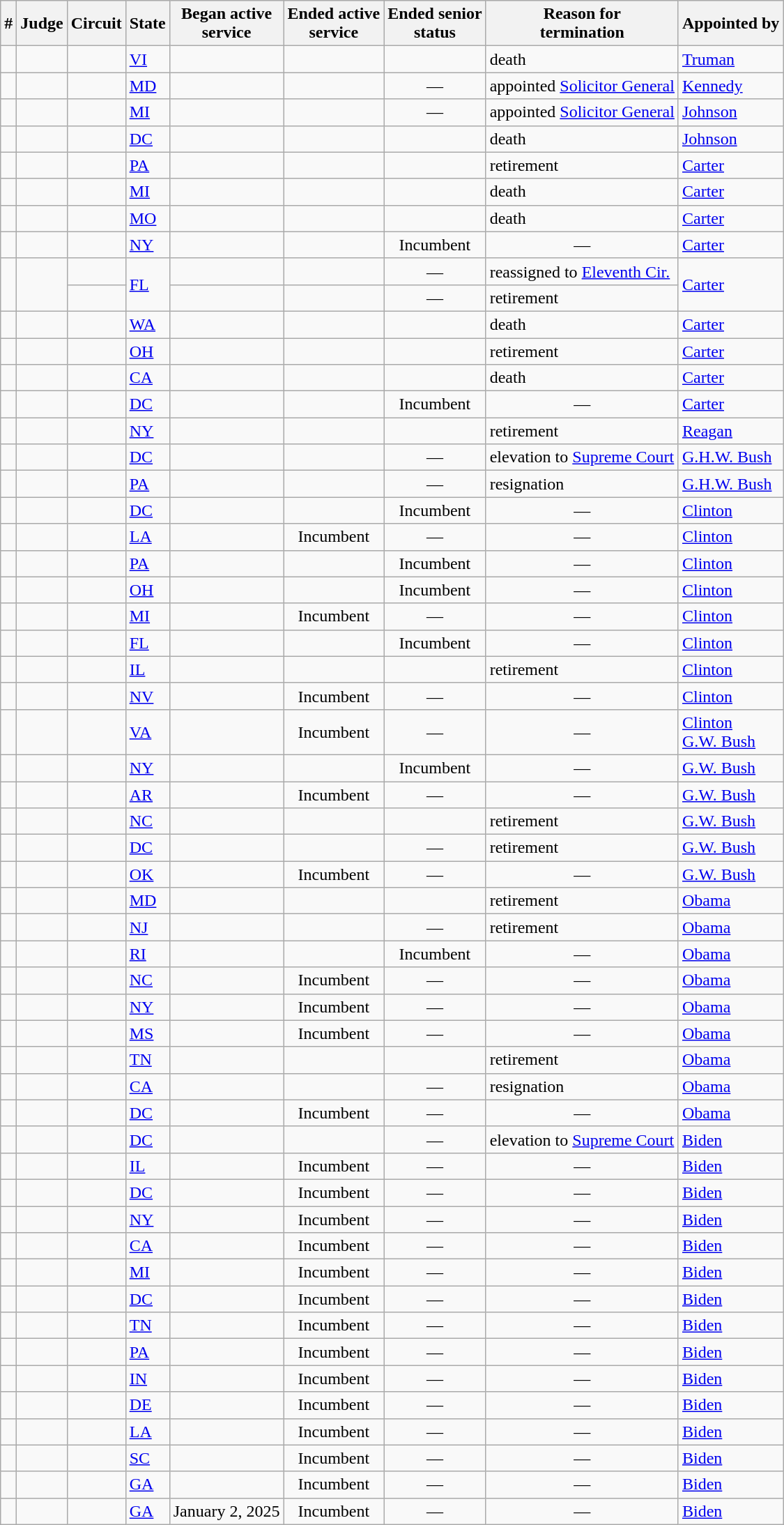<table class="sortable wikitable">
<tr bgcolor="#ececec">
<th>#</th>
<th>Judge</th>
<th>Circuit</th>
<th>State</th>
<th>Began active<br>service</th>
<th>Ended active<br>service</th>
<th>Ended senior<br>status</th>
<th>Reason for<br>termination</th>
<th>Appointed by</th>
</tr>
<tr>
<td></td>
<td></td>
<td></td>
<td><a href='#'>VI</a></td>
<td></td>
<td></td>
<td></td>
<td>death</td>
<td><a href='#'>Truman</a></td>
</tr>
<tr>
<td></td>
<td></td>
<td></td>
<td><a href='#'>MD</a></td>
<td></td>
<td></td>
<td align="center">—</td>
<td>appointed <a href='#'>Solicitor General</a></td>
<td><a href='#'>Kennedy</a></td>
</tr>
<tr>
<td></td>
<td></td>
<td></td>
<td><a href='#'>MI</a></td>
<td></td>
<td></td>
<td align="center">—</td>
<td>appointed <a href='#'>Solicitor General</a></td>
<td><a href='#'>Johnson</a></td>
</tr>
<tr>
<td></td>
<td></td>
<td></td>
<td><a href='#'>DC</a></td>
<td></td>
<td></td>
<td></td>
<td>death</td>
<td><a href='#'>Johnson</a></td>
</tr>
<tr>
<td></td>
<td></td>
<td></td>
<td><a href='#'>PA</a></td>
<td></td>
<td></td>
<td></td>
<td>retirement</td>
<td><a href='#'>Carter</a></td>
</tr>
<tr>
<td></td>
<td></td>
<td></td>
<td><a href='#'>MI</a></td>
<td></td>
<td></td>
<td></td>
<td>death</td>
<td><a href='#'>Carter</a></td>
</tr>
<tr>
<td></td>
<td></td>
<td></td>
<td><a href='#'>MO</a></td>
<td></td>
<td></td>
<td></td>
<td>death</td>
<td><a href='#'>Carter</a></td>
</tr>
<tr>
<td></td>
<td></td>
<td></td>
<td><a href='#'>NY</a></td>
<td></td>
<td></td>
<td align="center">Incumbent</td>
<td align="center">—</td>
<td><a href='#'>Carter</a></td>
</tr>
<tr>
<td rowspan=2></td>
<td rowspan=2></td>
<td></td>
<td rowspan=2><a href='#'>FL</a></td>
<td></td>
<td></td>
<td align="center">—</td>
<td>reassigned to <a href='#'>Eleventh Cir.</a></td>
<td rowspan=2><a href='#'>Carter</a></td>
</tr>
<tr>
<td></td>
<td></td>
<td></td>
<td align="center">—</td>
<td>retirement</td>
</tr>
<tr>
<td></td>
<td></td>
<td></td>
<td><a href='#'>WA</a></td>
<td></td>
<td></td>
<td></td>
<td>death</td>
<td><a href='#'>Carter</a></td>
</tr>
<tr>
<td></td>
<td></td>
<td></td>
<td><a href='#'>OH</a></td>
<td></td>
<td></td>
<td></td>
<td>retirement</td>
<td><a href='#'>Carter</a></td>
</tr>
<tr>
<td></td>
<td></td>
<td></td>
<td><a href='#'>CA</a></td>
<td></td>
<td></td>
<td></td>
<td>death</td>
<td><a href='#'>Carter</a></td>
</tr>
<tr>
<td></td>
<td></td>
<td></td>
<td><a href='#'>DC</a></td>
<td></td>
<td></td>
<td align="center">Incumbent</td>
<td align="center">—</td>
<td><a href='#'>Carter</a></td>
</tr>
<tr>
<td></td>
<td></td>
<td></td>
<td><a href='#'>NY</a></td>
<td></td>
<td></td>
<td></td>
<td>retirement</td>
<td><a href='#'>Reagan</a></td>
</tr>
<tr>
<td></td>
<td></td>
<td></td>
<td><a href='#'>DC</a></td>
<td></td>
<td></td>
<td align="center">—</td>
<td>elevation to <a href='#'>Supreme Court</a></td>
<td><a href='#'>G.H.W. Bush</a></td>
</tr>
<tr>
<td></td>
<td></td>
<td></td>
<td><a href='#'>PA</a></td>
<td></td>
<td></td>
<td align="center">—</td>
<td>resignation</td>
<td><a href='#'>G.H.W. Bush</a></td>
</tr>
<tr>
<td></td>
<td></td>
<td></td>
<td><a href='#'>DC</a></td>
<td></td>
<td></td>
<td align="center">Incumbent</td>
<td align="center">—</td>
<td><a href='#'>Clinton</a></td>
</tr>
<tr>
<td></td>
<td></td>
<td></td>
<td><a href='#'>LA</a></td>
<td></td>
<td align="center">Incumbent</td>
<td align="center">—</td>
<td align="center">—</td>
<td><a href='#'>Clinton</a></td>
</tr>
<tr>
<td></td>
<td></td>
<td></td>
<td><a href='#'>PA</a></td>
<td></td>
<td></td>
<td align="center">Incumbent</td>
<td align="center">—</td>
<td><a href='#'>Clinton</a></td>
</tr>
<tr>
<td></td>
<td></td>
<td></td>
<td><a href='#'>OH</a></td>
<td></td>
<td></td>
<td align="center">Incumbent</td>
<td align="center">—</td>
<td><a href='#'>Clinton</a></td>
</tr>
<tr>
<td></td>
<td></td>
<td></td>
<td><a href='#'>MI</a></td>
<td></td>
<td align="center">Incumbent</td>
<td align="center">—</td>
<td align="center">—</td>
<td><a href='#'>Clinton</a></td>
</tr>
<tr>
<td></td>
<td></td>
<td></td>
<td><a href='#'>FL</a></td>
<td></td>
<td></td>
<td align="center">Incumbent</td>
<td align="center">—</td>
<td><a href='#'>Clinton</a></td>
</tr>
<tr>
<td></td>
<td></td>
<td></td>
<td><a href='#'>IL</a></td>
<td></td>
<td></td>
<td></td>
<td>retirement</td>
<td><a href='#'>Clinton</a></td>
</tr>
<tr>
<td></td>
<td></td>
<td></td>
<td><a href='#'>NV</a></td>
<td></td>
<td align="center">Incumbent</td>
<td align="center">—</td>
<td align="center">—</td>
<td><a href='#'>Clinton</a></td>
</tr>
<tr>
<td></td>
<td></td>
<td></td>
<td><a href='#'>VA</a></td>
<td></td>
<td align="center">Incumbent</td>
<td align="center">—</td>
<td align="center">—</td>
<td><a href='#'>Clinton</a><br><a href='#'>G.W. Bush</a></td>
</tr>
<tr>
<td></td>
<td></td>
<td></td>
<td><a href='#'>NY</a></td>
<td></td>
<td></td>
<td align="center">Incumbent</td>
<td align="center">—</td>
<td><a href='#'>G.W. Bush</a></td>
</tr>
<tr>
<td></td>
<td></td>
<td></td>
<td><a href='#'>AR</a></td>
<td></td>
<td align="center">Incumbent</td>
<td align="center">—</td>
<td align="center">—</td>
<td><a href='#'>G.W. Bush</a></td>
</tr>
<tr>
<td></td>
<td></td>
<td></td>
<td><a href='#'>NC</a></td>
<td></td>
<td></td>
<td></td>
<td>retirement</td>
<td><a href='#'>G.W. Bush</a></td>
</tr>
<tr>
<td></td>
<td></td>
<td></td>
<td><a href='#'>DC</a></td>
<td></td>
<td></td>
<td align="center">—</td>
<td>retirement</td>
<td><a href='#'>G.W. Bush</a></td>
</tr>
<tr>
<td></td>
<td></td>
<td></td>
<td><a href='#'>OK</a></td>
<td></td>
<td align="center">Incumbent</td>
<td align="center">—</td>
<td align="center">—</td>
<td><a href='#'>G.W. Bush</a></td>
</tr>
<tr>
<td></td>
<td></td>
<td></td>
<td><a href='#'>MD</a></td>
<td></td>
<td></td>
<td></td>
<td>retirement</td>
<td><a href='#'>Obama</a></td>
</tr>
<tr>
<td></td>
<td></td>
<td></td>
<td><a href='#'>NJ</a></td>
<td></td>
<td></td>
<td align="center">—</td>
<td>retirement</td>
<td><a href='#'>Obama</a></td>
</tr>
<tr>
<td></td>
<td></td>
<td></td>
<td><a href='#'>RI</a></td>
<td></td>
<td></td>
<td align="center">Incumbent</td>
<td align="center">—</td>
<td><a href='#'>Obama</a></td>
</tr>
<tr>
<td></td>
<td></td>
<td></td>
<td><a href='#'>NC</a></td>
<td></td>
<td align="center">Incumbent</td>
<td align="center">—</td>
<td align="center">—</td>
<td><a href='#'>Obama</a></td>
</tr>
<tr>
<td></td>
<td></td>
<td></td>
<td><a href='#'>NY</a></td>
<td></td>
<td align="center">Incumbent</td>
<td align="center">—</td>
<td align="center">—</td>
<td><a href='#'>Obama</a></td>
</tr>
<tr>
<td></td>
<td></td>
<td></td>
<td><a href='#'>MS</a></td>
<td></td>
<td align="center">Incumbent</td>
<td align="center">—</td>
<td align="center">—</td>
<td><a href='#'>Obama</a></td>
</tr>
<tr>
<td></td>
<td></td>
<td></td>
<td><a href='#'>TN</a></td>
<td></td>
<td></td>
<td></td>
<td>retirement</td>
<td><a href='#'>Obama</a></td>
</tr>
<tr>
<td></td>
<td></td>
<td></td>
<td><a href='#'>CA</a></td>
<td></td>
<td></td>
<td align="center">—</td>
<td>resignation</td>
<td><a href='#'>Obama</a></td>
</tr>
<tr>
<td></td>
<td></td>
<td></td>
<td><a href='#'>DC</a></td>
<td></td>
<td align="center">Incumbent</td>
<td align="center">—</td>
<td align="center">—</td>
<td><a href='#'>Obama</a></td>
</tr>
<tr>
<td></td>
<td></td>
<td></td>
<td><a href='#'>DC</a></td>
<td></td>
<td></td>
<td align="center">—</td>
<td>elevation to <a href='#'>Supreme Court</a></td>
<td><a href='#'>Biden</a></td>
</tr>
<tr>
<td></td>
<td></td>
<td></td>
<td><a href='#'>IL</a></td>
<td></td>
<td align="center">Incumbent</td>
<td align="center">—</td>
<td align="center">—</td>
<td><a href='#'>Biden</a></td>
</tr>
<tr>
<td></td>
<td></td>
<td></td>
<td><a href='#'>DC</a></td>
<td></td>
<td align="center">Incumbent</td>
<td align="center">—</td>
<td align="center">—</td>
<td><a href='#'>Biden</a></td>
</tr>
<tr>
<td></td>
<td></td>
<td></td>
<td><a href='#'>NY</a></td>
<td></td>
<td align="center">Incumbent</td>
<td align="center">—</td>
<td align="center">—</td>
<td><a href='#'>Biden</a></td>
</tr>
<tr>
<td></td>
<td></td>
<td></td>
<td><a href='#'>CA</a></td>
<td></td>
<td align="center">Incumbent</td>
<td align="center">—</td>
<td align="center">—</td>
<td><a href='#'>Biden</a></td>
</tr>
<tr>
<td></td>
<td></td>
<td></td>
<td><a href='#'>MI</a></td>
<td></td>
<td align="center">Incumbent</td>
<td align="center">—</td>
<td align="center">—</td>
<td><a href='#'>Biden</a></td>
</tr>
<tr>
<td></td>
<td></td>
<td></td>
<td><a href='#'>DC</a></td>
<td></td>
<td align="center">Incumbent</td>
<td align="center">—</td>
<td align="center">—</td>
<td><a href='#'>Biden</a></td>
</tr>
<tr>
<td></td>
<td></td>
<td></td>
<td><a href='#'>TN</a></td>
<td></td>
<td align="center">Incumbent</td>
<td align="center">—</td>
<td align="center">—</td>
<td><a href='#'>Biden</a></td>
</tr>
<tr>
<td></td>
<td></td>
<td></td>
<td><a href='#'>PA</a></td>
<td></td>
<td align="center">Incumbent</td>
<td align="center">—</td>
<td align="center">—</td>
<td><a href='#'>Biden</a></td>
</tr>
<tr>
<td></td>
<td></td>
<td></td>
<td><a href='#'>IN</a></td>
<td></td>
<td align="center">Incumbent</td>
<td align="center">—</td>
<td align="center">—</td>
<td><a href='#'>Biden</a></td>
</tr>
<tr>
<td></td>
<td></td>
<td></td>
<td><a href='#'>DE</a></td>
<td></td>
<td align="center">Incumbent</td>
<td align="center">—</td>
<td align="center">—</td>
<td><a href='#'>Biden</a></td>
</tr>
<tr>
<td></td>
<td></td>
<td></td>
<td><a href='#'>LA</a></td>
<td></td>
<td align="center">Incumbent</td>
<td align="center">—</td>
<td align="center">—</td>
<td><a href='#'>Biden</a></td>
</tr>
<tr>
<td></td>
<td></td>
<td></td>
<td><a href='#'>SC</a></td>
<td></td>
<td align="center">Incumbent</td>
<td align="center">—</td>
<td align="center">—</td>
<td><a href='#'>Biden</a></td>
</tr>
<tr>
<td></td>
<td></td>
<td></td>
<td><a href='#'>GA</a></td>
<td></td>
<td align="center">Incumbent</td>
<td align="center">—</td>
<td align="center">—</td>
<td><a href='#'>Biden</a></td>
</tr>
<tr>
<td></td>
<td></td>
<td></td>
<td><a href='#'>GA</a></td>
<td>January 2, 2025</td>
<td align="center">Incumbent</td>
<td align="center">—</td>
<td align="center">—</td>
<td><a href='#'>Biden</a></td>
</tr>
</table>
